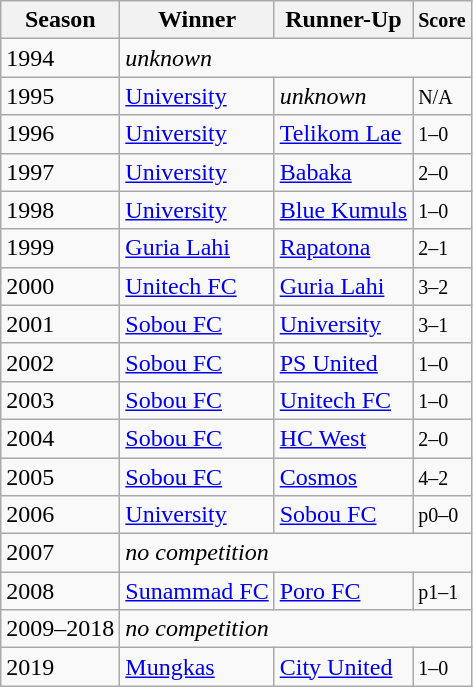<table class="wikitable" style="display: inline-table;">
<tr>
<th>Season</th>
<th>Winner</th>
<th>Runner-Up</th>
<th><small>Score</small></th>
</tr>
<tr>
<td>1994</td>
<td colspan="3"><em>unknown</em></td>
</tr>
<tr>
<td>1995</td>
<td><a href='#'>University</a></td>
<td><em>unknown</em></td>
<td><small>N/A</small></td>
</tr>
<tr>
<td>1996</td>
<td><a href='#'>University</a></td>
<td><a href='#'>Telikom Lae</a></td>
<td><small>1–0</small></td>
</tr>
<tr>
<td>1997</td>
<td><a href='#'>University</a></td>
<td><a href='#'>Babaka</a></td>
<td><small>2–0</small></td>
</tr>
<tr>
<td>1998</td>
<td><a href='#'>University</a></td>
<td><a href='#'>Blue Kumuls</a></td>
<td><small>1–0</small></td>
</tr>
<tr>
<td>1999</td>
<td><a href='#'>Guria Lahi</a></td>
<td><a href='#'>Rapatona</a></td>
<td><small>2–1</small></td>
</tr>
<tr>
<td>2000</td>
<td><a href='#'>Unitech FC</a></td>
<td><a href='#'>Guria Lahi</a></td>
<td><small>3–2</small></td>
</tr>
<tr>
<td>2001</td>
<td><a href='#'>Sobou FC</a></td>
<td><a href='#'>University</a></td>
<td><small>3–1</small></td>
</tr>
<tr>
<td>2002</td>
<td><a href='#'>Sobou FC</a></td>
<td><a href='#'>PS United</a></td>
<td><small>1–0</small></td>
</tr>
<tr>
<td>2003</td>
<td><a href='#'>Sobou FC</a></td>
<td><a href='#'>Unitech FC</a></td>
<td><small>1–0</small></td>
</tr>
<tr>
<td>2004</td>
<td><a href='#'>Sobou FC</a></td>
<td><a href='#'>HC West</a></td>
<td><small>2–0</small></td>
</tr>
<tr>
<td>2005</td>
<td><a href='#'>Sobou FC</a></td>
<td><a href='#'>Cosmos</a></td>
<td><small>4–2</small></td>
</tr>
<tr>
<td>2006</td>
<td><a href='#'>University</a></td>
<td><a href='#'>Sobou FC</a></td>
<td><small>p0–0</small></td>
</tr>
<tr>
<td>2007</td>
<td colspan="3"><em>no competition</em></td>
</tr>
<tr>
<td>2008</td>
<td><a href='#'>Sunammad FC</a></td>
<td><a href='#'>Poro FC</a></td>
<td><small>p1–1</small></td>
</tr>
<tr>
<td>2009–2018</td>
<td colspan="3"><em>no competition</em></td>
</tr>
<tr>
<td>2019</td>
<td><a href='#'>Mungkas</a></td>
<td><a href='#'>City United</a></td>
<td><small>1–0</small></td>
</tr>
</table>
